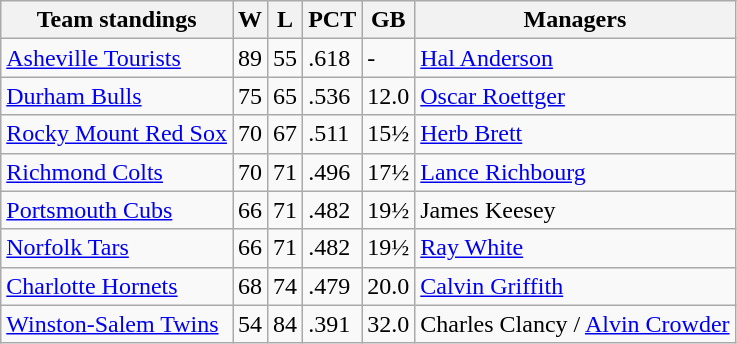<table class="wikitable">
<tr>
<th>Team standings</th>
<th>W</th>
<th>L</th>
<th>PCT</th>
<th>GB</th>
<th>Managers</th>
</tr>
<tr>
<td><a href='#'>Asheville Tourists</a></td>
<td>89</td>
<td>55</td>
<td>.618</td>
<td>-</td>
<td><a href='#'>Hal Anderson</a></td>
</tr>
<tr>
<td><a href='#'>Durham Bulls</a></td>
<td>75</td>
<td>65</td>
<td>.536</td>
<td>12.0</td>
<td><a href='#'>Oscar Roettger</a></td>
</tr>
<tr>
<td><a href='#'>Rocky Mount Red Sox</a></td>
<td>70</td>
<td>67</td>
<td>.511</td>
<td>15½</td>
<td><a href='#'>Herb Brett</a></td>
</tr>
<tr>
<td><a href='#'>Richmond Colts</a></td>
<td>70</td>
<td>71</td>
<td>.496</td>
<td>17½</td>
<td><a href='#'>Lance Richbourg</a></td>
</tr>
<tr>
<td><a href='#'>Portsmouth Cubs</a></td>
<td>66</td>
<td>71</td>
<td>.482</td>
<td>19½</td>
<td>James Keesey</td>
</tr>
<tr>
<td><a href='#'>Norfolk Tars</a></td>
<td>66</td>
<td>71</td>
<td>.482</td>
<td>19½</td>
<td><a href='#'>Ray White</a></td>
</tr>
<tr>
<td><a href='#'>Charlotte Hornets</a></td>
<td>68</td>
<td>74</td>
<td>.479</td>
<td>20.0</td>
<td><a href='#'>Calvin Griffith</a></td>
</tr>
<tr>
<td><a href='#'>Winston-Salem Twins</a></td>
<td>54</td>
<td>84</td>
<td>.391</td>
<td>32.0</td>
<td>Charles Clancy / <a href='#'>Alvin Crowder</a></td>
</tr>
</table>
